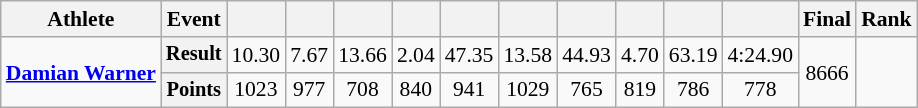<table class="wikitable" style="font-size:90%">
<tr>
<th>Athlete</th>
<th>Event</th>
<th></th>
<th></th>
<th></th>
<th></th>
<th></th>
<th></th>
<th></th>
<th></th>
<th></th>
<th></th>
<th>Final</th>
<th>Rank</th>
</tr>
<tr align=center>
<td rowspan=2 align=left><strong><a href='#'>Damian Warner</a></strong></td>
<th style="font-size:95%">Result</th>
<td>10.30</td>
<td>7.67</td>
<td>13.66</td>
<td>2.04</td>
<td>47.35</td>
<td>13.58</td>
<td>44.93</td>
<td>4.70</td>
<td>63.19</td>
<td>4:24.90</td>
<td rowspan=2>8666</td>
<td rowspan=2></td>
</tr>
<tr align=center>
<th style="font-size:95%">Points</th>
<td>1023</td>
<td>977</td>
<td>708</td>
<td>840</td>
<td>941</td>
<td>1029</td>
<td>765</td>
<td>819</td>
<td>786</td>
<td>778</td>
</tr>
</table>
